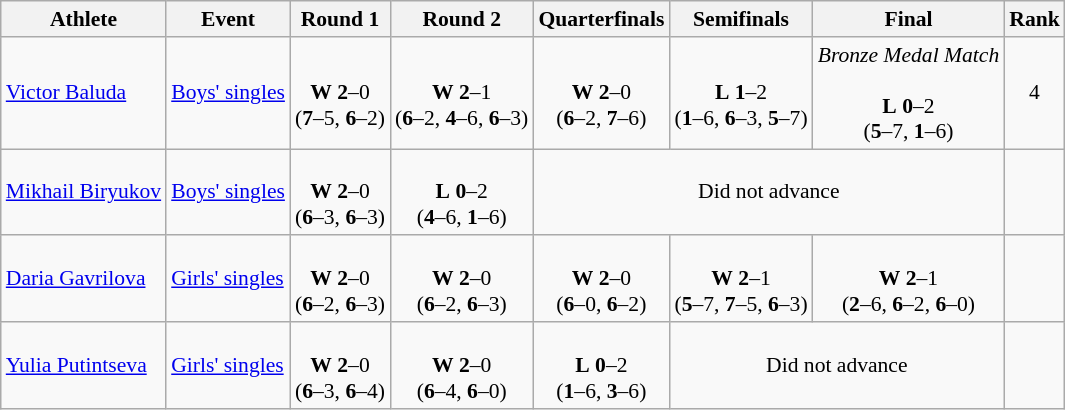<table class=wikitable style="font-size:90%">
<tr>
<th>Athlete</th>
<th>Event</th>
<th>Round 1</th>
<th>Round 2</th>
<th>Quarterfinals</th>
<th>Semifinals</th>
<th>Final</th>
<th>Rank</th>
</tr>
<tr>
<td><a href='#'>Victor Baluda</a></td>
<td><a href='#'>Boys' singles</a></td>
<td align=center><br><strong>W</strong> <strong>2</strong>–0<br> (<strong>7</strong>–5, <strong>6</strong>–2)</td>
<td align=center><br><strong>W</strong> <strong>2</strong>–1<br> (<strong>6</strong>–2, <strong>4</strong>–6, <strong>6</strong>–3)</td>
<td align=center><br><strong>W</strong> <strong>2</strong>–0<br> (<strong>6</strong>–2, <strong>7</strong>–6)</td>
<td align=center><br><strong>L</strong> <strong>1</strong>–2<br> (<strong>1</strong>–6, <strong>6</strong>–3, <strong>5</strong>–7)</td>
<td align=center><em>Bronze Medal Match</em><br><br><strong>L</strong> <strong>0</strong>–2<br> (<strong>5</strong>–7, <strong>1</strong>–6)</td>
<td align=center>4</td>
</tr>
<tr>
<td><a href='#'>Mikhail Biryukov</a></td>
<td><a href='#'>Boys' singles</a></td>
<td align=center><br><strong>W</strong> <strong>2</strong>–0<br> (<strong>6</strong>–3, <strong>6</strong>–3)</td>
<td align=center><br><strong>L</strong> <strong>0</strong>–2<br> (<strong>4</strong>–6, <strong>1</strong>–6)</td>
<td colspan=3 align=center>Did not advance</td>
<td align=center></td>
</tr>
<tr>
<td><a href='#'>Daria Gavrilova</a></td>
<td><a href='#'>Girls' singles</a></td>
<td align=center><br><strong>W</strong> <strong>2</strong>–0<br> (<strong>6</strong>–2, <strong>6</strong>–3)</td>
<td align=center><br><strong>W</strong> <strong>2</strong>–0<br> (<strong>6</strong>–2, <strong>6</strong>–3)</td>
<td align=center><br><strong>W</strong> <strong>2</strong>–0<br> (<strong>6</strong>–0, <strong>6</strong>–2)</td>
<td align=center><br><strong>W</strong> <strong>2</strong>–1<br> (<strong>5</strong>–7, <strong>7</strong>–5, <strong>6</strong>–3)</td>
<td align=center><br><strong>W</strong> <strong>2</strong>–1<br> (<strong>2</strong>–6, <strong>6</strong>–2, <strong>6</strong>–0)</td>
<td align=center></td>
</tr>
<tr>
<td><a href='#'>Yulia Putintseva</a></td>
<td><a href='#'>Girls' singles</a></td>
<td align=center><br><strong>W</strong> <strong>2</strong>–0<br> (<strong>6</strong>–3, <strong>6</strong>–4)</td>
<td align=center><br><strong>W</strong> <strong>2</strong>–0<br> (<strong>6</strong>–4, <strong>6</strong>–0)</td>
<td align=center><br><strong>L</strong> <strong>0</strong>–2<br> (<strong>1</strong>–6, <strong>3</strong>–6)</td>
<td colspan=2 align=center>Did not advance</td>
<td align=center></td>
</tr>
</table>
